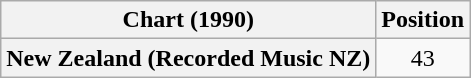<table class="wikitable plainrowheaders">
<tr>
<th>Chart (1990)</th>
<th>Position</th>
</tr>
<tr>
<th scope="row">New Zealand (Recorded Music NZ)</th>
<td align="center">43</td>
</tr>
</table>
